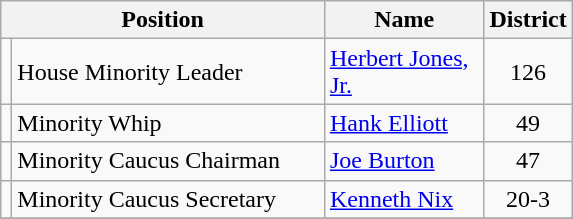<table class="wikitable">
<tr>
<th colspan=2 align=center>Position</th>
<th width="099" align=center>Name</th>
<th align=center>District</th>
</tr>
<tr>
<td></td>
<td width="201">House Minority Leader</td>
<td><a href='#'>Herbert Jones, Jr.</a></td>
<td align=center>126</td>
</tr>
<tr>
<td></td>
<td>Minority Whip</td>
<td><a href='#'>Hank Elliott</a></td>
<td align=center>49</td>
</tr>
<tr>
<td></td>
<td>Minority Caucus Chairman</td>
<td><a href='#'>Joe Burton</a></td>
<td align=center>47</td>
</tr>
<tr>
<td></td>
<td>Minority Caucus Secretary</td>
<td><a href='#'>Kenneth Nix</a></td>
<td align=center>20-3</td>
</tr>
<tr>
</tr>
</table>
